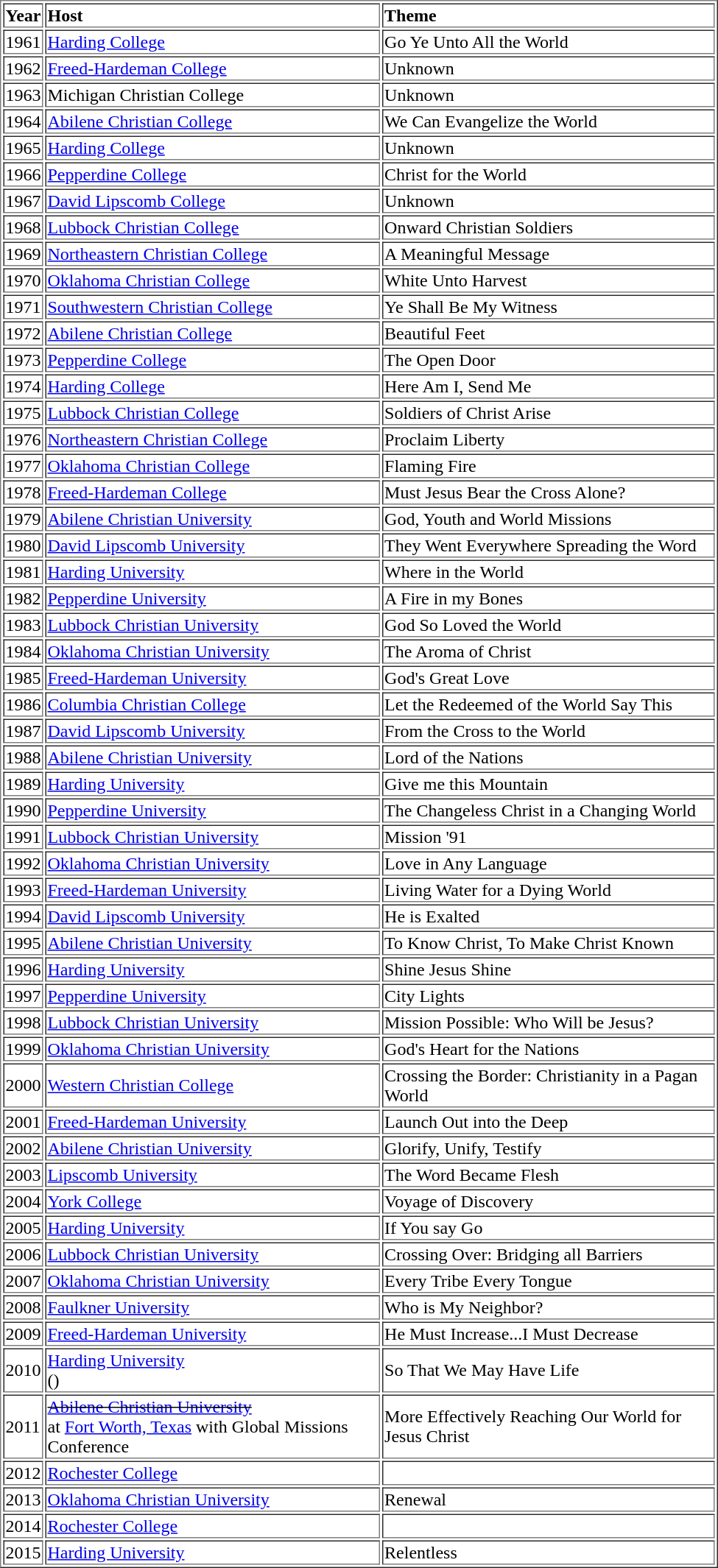<table style="width:650px;" border="1">
<tr>
<td><strong>Year</strong></td>
<td><strong>Host</strong></td>
<td><strong>Theme</strong></td>
</tr>
<tr>
<td>1961</td>
<td><a href='#'>Harding College</a></td>
<td>Go Ye Unto All the World</td>
</tr>
<tr>
<td>1962</td>
<td><a href='#'>Freed-Hardeman College</a></td>
<td>Unknown</td>
</tr>
<tr>
<td>1963</td>
<td>Michigan Christian College</td>
<td>Unknown</td>
</tr>
<tr>
<td>1964</td>
<td><a href='#'>Abilene Christian College</a></td>
<td>We Can Evangelize the World</td>
</tr>
<tr>
<td>1965</td>
<td><a href='#'>Harding College</a></td>
<td>Unknown</td>
</tr>
<tr>
<td>1966</td>
<td><a href='#'>Pepperdine College</a></td>
<td>Christ for the World</td>
</tr>
<tr>
<td>1967</td>
<td><a href='#'>David Lipscomb College</a></td>
<td>Unknown</td>
</tr>
<tr>
<td>1968</td>
<td><a href='#'>Lubbock Christian College</a></td>
<td>Onward Christian Soldiers</td>
</tr>
<tr>
<td>1969</td>
<td><a href='#'>Northeastern Christian College</a></td>
<td>A Meaningful Message</td>
</tr>
<tr>
<td>1970</td>
<td><a href='#'>Oklahoma Christian College</a></td>
<td>White Unto Harvest</td>
</tr>
<tr>
<td>1971</td>
<td><a href='#'>Southwestern Christian College</a></td>
<td>Ye Shall Be My Witness</td>
</tr>
<tr>
<td>1972</td>
<td><a href='#'>Abilene Christian College</a></td>
<td>Beautiful Feet</td>
</tr>
<tr>
<td>1973</td>
<td><a href='#'>Pepperdine College</a></td>
<td>The Open Door</td>
</tr>
<tr>
<td>1974</td>
<td><a href='#'>Harding College</a></td>
<td>Here Am I, Send Me</td>
</tr>
<tr>
<td>1975</td>
<td><a href='#'>Lubbock Christian College</a></td>
<td>Soldiers of Christ Arise</td>
</tr>
<tr>
<td>1976</td>
<td><a href='#'>Northeastern Christian College</a></td>
<td>Proclaim Liberty</td>
</tr>
<tr>
<td>1977</td>
<td><a href='#'>Oklahoma Christian College</a></td>
<td>Flaming Fire</td>
</tr>
<tr>
<td>1978</td>
<td><a href='#'>Freed-Hardeman College</a></td>
<td>Must Jesus Bear the Cross Alone?</td>
</tr>
<tr>
<td>1979</td>
<td><a href='#'>Abilene Christian University</a></td>
<td>God, Youth and World Missions</td>
</tr>
<tr>
<td>1980</td>
<td><a href='#'>David Lipscomb University</a></td>
<td>They Went Everywhere Spreading the Word</td>
</tr>
<tr>
<td>1981</td>
<td><a href='#'>Harding University</a></td>
<td>Where in the World</td>
</tr>
<tr>
<td>1982</td>
<td><a href='#'>Pepperdine University</a></td>
<td>A Fire in my Bones</td>
</tr>
<tr>
<td>1983</td>
<td><a href='#'>Lubbock Christian University</a></td>
<td>God So Loved the World</td>
</tr>
<tr>
<td>1984</td>
<td><a href='#'>Oklahoma Christian University</a></td>
<td>The Aroma of Christ</td>
</tr>
<tr>
<td>1985</td>
<td><a href='#'>Freed-Hardeman University</a></td>
<td>God's Great Love</td>
</tr>
<tr>
<td>1986</td>
<td><a href='#'>Columbia Christian College</a></td>
<td>Let the Redeemed of the World Say This</td>
</tr>
<tr>
<td>1987</td>
<td><a href='#'>David Lipscomb University</a></td>
<td>From the Cross to the World</td>
</tr>
<tr>
<td>1988</td>
<td><a href='#'>Abilene Christian University</a></td>
<td>Lord of the Nations</td>
</tr>
<tr>
<td>1989</td>
<td><a href='#'>Harding University</a></td>
<td>Give me this Mountain</td>
</tr>
<tr>
<td>1990</td>
<td><a href='#'>Pepperdine University</a></td>
<td>The Changeless Christ in a Changing World</td>
</tr>
<tr>
<td>1991</td>
<td><a href='#'>Lubbock Christian University</a></td>
<td>Mission '91</td>
</tr>
<tr>
<td>1992</td>
<td><a href='#'>Oklahoma Christian University</a></td>
<td>Love in Any Language</td>
</tr>
<tr>
<td>1993</td>
<td><a href='#'>Freed-Hardeman University</a></td>
<td>Living Water for a Dying World</td>
</tr>
<tr>
<td>1994</td>
<td><a href='#'>David Lipscomb University</a></td>
<td>He is Exalted</td>
</tr>
<tr>
<td>1995</td>
<td><a href='#'>Abilene Christian University</a></td>
<td>To Know Christ, To Make Christ Known</td>
</tr>
<tr>
<td>1996</td>
<td><a href='#'>Harding University</a></td>
<td>Shine Jesus Shine</td>
</tr>
<tr>
<td>1997</td>
<td><a href='#'>Pepperdine University</a></td>
<td>City Lights</td>
</tr>
<tr>
<td>1998</td>
<td><a href='#'>Lubbock Christian University</a></td>
<td>Mission Possible: Who Will be Jesus?</td>
</tr>
<tr>
<td>1999</td>
<td><a href='#'>Oklahoma Christian University</a></td>
<td>God's Heart for the Nations</td>
</tr>
<tr>
<td>2000</td>
<td><a href='#'>Western Christian College</a></td>
<td>Crossing the Border: Christianity in a Pagan World</td>
</tr>
<tr>
<td>2001</td>
<td><a href='#'>Freed-Hardeman University</a></td>
<td>Launch Out into the Deep</td>
</tr>
<tr>
<td>2002</td>
<td><a href='#'>Abilene Christian University</a></td>
<td>Glorify, Unify, Testify</td>
</tr>
<tr>
<td>2003</td>
<td><a href='#'>Lipscomb University</a></td>
<td>The Word Became Flesh</td>
</tr>
<tr>
<td>2004</td>
<td><a href='#'>York College</a></td>
<td>Voyage of Discovery</td>
</tr>
<tr>
<td>2005</td>
<td><a href='#'>Harding University</a></td>
<td>If You say Go</td>
</tr>
<tr>
<td>2006</td>
<td><a href='#'>Lubbock Christian University</a></td>
<td>Crossing Over: Bridging all Barriers</td>
</tr>
<tr>
<td>2007</td>
<td><a href='#'>Oklahoma Christian University</a></td>
<td>Every Tribe Every Tongue</td>
</tr>
<tr>
<td>2008</td>
<td><a href='#'>Faulkner University</a></td>
<td>Who is My Neighbor?</td>
</tr>
<tr>
<td>2009</td>
<td><a href='#'>Freed-Hardeman University</a></td>
<td>He Must Increase...I Must Decrease</td>
</tr>
<tr>
<td>2010</td>
<td><a href='#'>Harding University</a><br>()</td>
<td>So That We May Have Life</td>
</tr>
<tr>
<td>2011</td>
<td><del><a href='#'>Abilene Christian University</a></del><br> at <a href='#'>Fort Worth, Texas</a> with Global Missions Conference</td>
<td>More Effectively Reaching Our World for Jesus Christ</td>
</tr>
<tr>
<td>2012</td>
<td><a href='#'>Rochester College</a></td>
<td></td>
</tr>
<tr>
<td>2013</td>
<td><a href='#'>Oklahoma Christian University</a></td>
<td>Renewal</td>
</tr>
<tr>
<td>2014</td>
<td><a href='#'>Rochester College</a></td>
<td></td>
</tr>
<tr>
<td>2015</td>
<td><a href='#'>Harding University</a></td>
<td>Relentless</td>
</tr>
</table>
